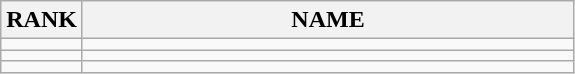<table class="wikitable">
<tr>
<th>RANK</th>
<th style="width: 20em">NAME</th>
</tr>
<tr>
<td align="center"></td>
<td></td>
</tr>
<tr>
<td align="center"></td>
<td></td>
</tr>
<tr>
<td align="center"></td>
<td></td>
</tr>
</table>
